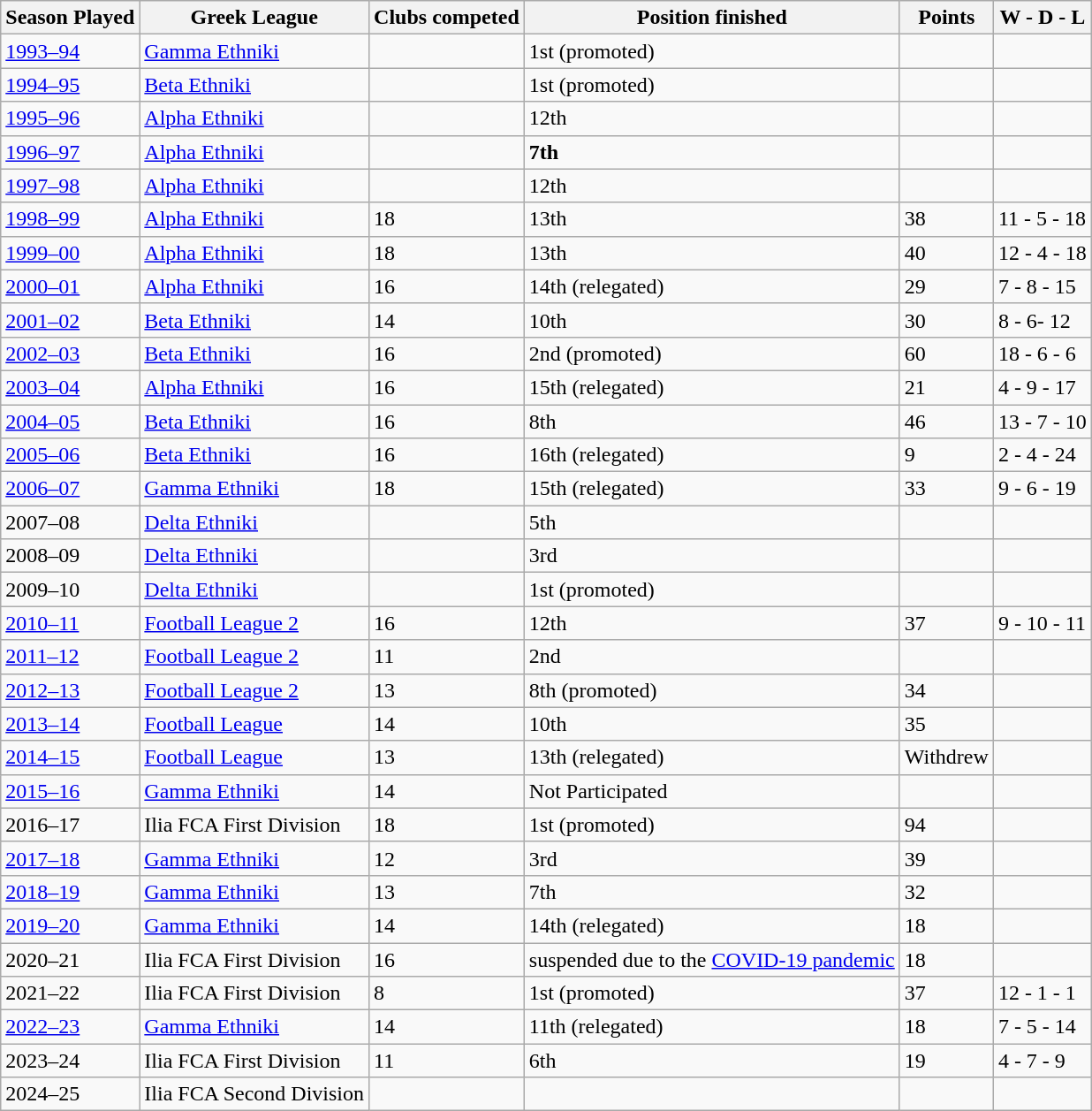<table class="wikitable">
<tr>
<th>Season Played</th>
<th>Greek League</th>
<th>Clubs competed</th>
<th>Position finished</th>
<th>Points</th>
<th>W - D - L</th>
</tr>
<tr>
<td><a href='#'>1993–94</a></td>
<td><a href='#'>Gamma Ethniki</a></td>
<td></td>
<td>1st (promoted)</td>
<td></td>
<td></td>
</tr>
<tr>
<td><a href='#'>1994–95</a></td>
<td><a href='#'>Beta Ethniki</a></td>
<td></td>
<td>1st (promoted)</td>
<td></td>
<td></td>
</tr>
<tr>
<td><a href='#'>1995–96</a></td>
<td><a href='#'>Alpha Ethniki</a></td>
<td></td>
<td>12th</td>
<td></td>
<td></td>
</tr>
<tr>
<td><a href='#'>1996–97</a></td>
<td><a href='#'>Alpha Ethniki</a></td>
<td></td>
<td><strong>7th</strong></td>
<td></td>
<td></td>
</tr>
<tr>
<td><a href='#'>1997–98</a></td>
<td><a href='#'>Alpha Ethniki</a></td>
<td></td>
<td>12th</td>
<td></td>
<td></td>
</tr>
<tr>
<td><a href='#'>1998–99</a></td>
<td><a href='#'>Alpha Ethniki</a></td>
<td>18</td>
<td>13th</td>
<td>38</td>
<td>11 - 5 - 18</td>
</tr>
<tr>
<td><a href='#'>1999–00</a></td>
<td><a href='#'>Alpha Ethniki</a></td>
<td>18</td>
<td>13th</td>
<td>40</td>
<td>12 - 4 - 18</td>
</tr>
<tr>
<td><a href='#'>2000–01</a></td>
<td><a href='#'>Alpha Ethniki</a></td>
<td>16</td>
<td>14th (relegated)</td>
<td>29</td>
<td>7 - 8 - 15</td>
</tr>
<tr>
<td><a href='#'>2001–02</a></td>
<td><a href='#'>Beta Ethniki</a></td>
<td>14</td>
<td>10th</td>
<td>30</td>
<td>8 - 6- 12</td>
</tr>
<tr>
<td><a href='#'>2002–03</a></td>
<td><a href='#'>Beta Ethniki</a></td>
<td>16</td>
<td>2nd (promoted)</td>
<td>60</td>
<td>18 - 6 - 6</td>
</tr>
<tr>
<td><a href='#'>2003–04</a></td>
<td><a href='#'>Alpha Ethniki</a></td>
<td>16</td>
<td>15th (relegated)</td>
<td>21</td>
<td>4 - 9 - 17</td>
</tr>
<tr>
<td><a href='#'>2004–05</a></td>
<td><a href='#'>Beta Ethniki</a></td>
<td>16</td>
<td>8th</td>
<td>46</td>
<td>13 - 7 - 10</td>
</tr>
<tr>
<td><a href='#'>2005–06</a></td>
<td><a href='#'>Beta Ethniki</a></td>
<td>16</td>
<td>16th (relegated)</td>
<td>9</td>
<td>2 - 4 - 24</td>
</tr>
<tr>
<td><a href='#'>2006–07</a></td>
<td><a href='#'>Gamma Ethniki</a></td>
<td>18</td>
<td>15th (relegated)</td>
<td>33</td>
<td>9 - 6 - 19</td>
</tr>
<tr>
<td>2007–08</td>
<td><a href='#'>Delta Ethniki</a></td>
<td></td>
<td>5th</td>
<td></td>
<td></td>
</tr>
<tr>
<td>2008–09</td>
<td><a href='#'>Delta Ethniki</a></td>
<td></td>
<td>3rd</td>
<td></td>
<td></td>
</tr>
<tr>
<td>2009–10</td>
<td><a href='#'>Delta Ethniki</a></td>
<td></td>
<td>1st (promoted)</td>
<td></td>
<td></td>
</tr>
<tr>
<td><a href='#'>2010–11</a></td>
<td><a href='#'>Football League 2</a></td>
<td>16</td>
<td>12th</td>
<td>37</td>
<td>9 - 10 - 11</td>
</tr>
<tr>
<td><a href='#'>2011–12</a></td>
<td><a href='#'>Football League 2</a></td>
<td>11</td>
<td>2nd</td>
<td></td>
<td></td>
</tr>
<tr>
<td><a href='#'>2012–13</a></td>
<td><a href='#'>Football League 2</a></td>
<td>13</td>
<td>8th (promoted)</td>
<td>34</td>
<td></td>
</tr>
<tr>
<td><a href='#'>2013–14</a></td>
<td><a href='#'>Football League</a></td>
<td>14</td>
<td>10th</td>
<td>35</td>
<td></td>
</tr>
<tr>
<td><a href='#'>2014–15</a></td>
<td><a href='#'>Football League</a></td>
<td>13</td>
<td>13th (relegated)</td>
<td>Withdrew</td>
<td></td>
</tr>
<tr>
<td><a href='#'>2015–16</a></td>
<td><a href='#'>Gamma Ethniki</a></td>
<td>14</td>
<td>Not Participated</td>
<td></td>
<td></td>
</tr>
<tr>
<td>2016–17</td>
<td>Ilia FCA First Division</td>
<td>18</td>
<td>1st (promoted)</td>
<td>94</td>
<td></td>
</tr>
<tr>
<td><a href='#'>2017–18</a></td>
<td><a href='#'>Gamma Ethniki</a></td>
<td>12</td>
<td>3rd</td>
<td>39</td>
<td></td>
</tr>
<tr>
<td><a href='#'>2018–19</a></td>
<td><a href='#'>Gamma Ethniki</a></td>
<td>13</td>
<td>7th</td>
<td>32</td>
<td></td>
</tr>
<tr>
<td><a href='#'>2019–20</a></td>
<td><a href='#'>Gamma Ethniki</a></td>
<td>14</td>
<td>14th (relegated)</td>
<td>18</td>
<td></td>
</tr>
<tr>
<td>2020–21</td>
<td>Ilia FCA First Division</td>
<td>16</td>
<td>suspended due to the <a href='#'>COVID-19 pandemic</a></td>
<td>18</td>
<td></td>
</tr>
<tr>
<td>2021–22</td>
<td>Ilia FCA First Division</td>
<td>8</td>
<td>1st (promoted)</td>
<td>37</td>
<td>12 - 1 - 1</td>
</tr>
<tr>
<td><a href='#'>2022–23</a></td>
<td><a href='#'>Gamma Ethniki</a></td>
<td>14</td>
<td>11th (relegated)</td>
<td>18</td>
<td>7 - 5 - 14</td>
</tr>
<tr>
<td>2023–24</td>
<td>Ilia FCA First Division</td>
<td>11</td>
<td>6th</td>
<td>19</td>
<td>4 - 7 - 9</td>
</tr>
<tr>
<td>2024–25</td>
<td>Ilia FCA Second Division</td>
<td></td>
<td></td>
<td></td>
<td></td>
</tr>
</table>
